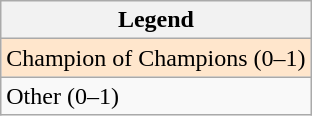<table class="wikitable">
<tr>
<th>Legend</th>
</tr>
<tr style="background:#FFE6CC;">
<td>Champion of Champions (0–1)</td>
</tr>
<tr>
<td>Other (0–1)</td>
</tr>
</table>
